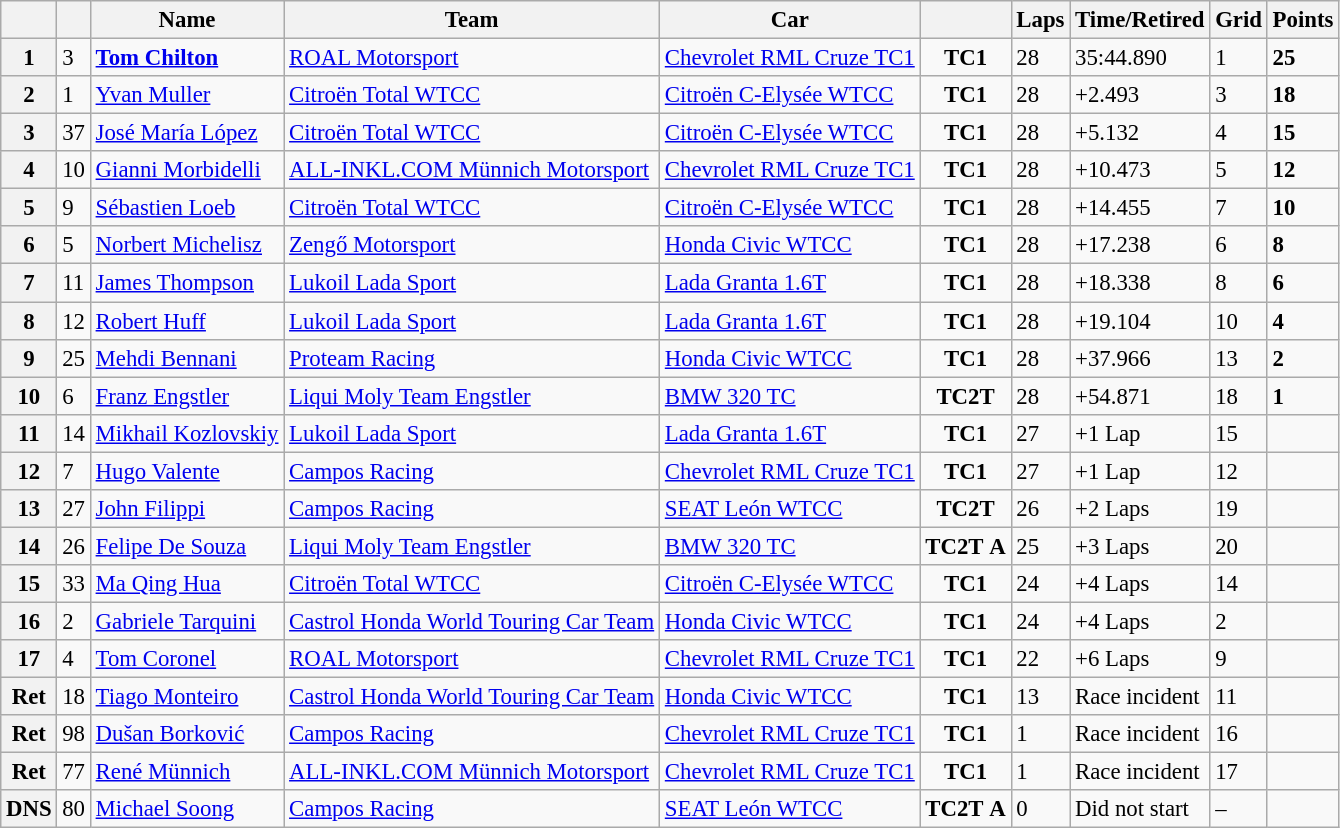<table class="wikitable sortable" style="font-size: 95%;">
<tr>
<th></th>
<th></th>
<th>Name</th>
<th>Team</th>
<th>Car</th>
<th></th>
<th>Laps</th>
<th>Time/Retired</th>
<th>Grid</th>
<th>Points</th>
</tr>
<tr>
<th>1</th>
<td>3</td>
<td> <strong><a href='#'>Tom Chilton</a></strong></td>
<td><a href='#'>ROAL Motorsport</a></td>
<td><a href='#'>Chevrolet RML Cruze TC1</a></td>
<td align=center><strong><span>TC1</span></strong></td>
<td>28</td>
<td>35:44.890</td>
<td>1</td>
<td><strong>25</strong></td>
</tr>
<tr>
<th>2</th>
<td>1</td>
<td> <a href='#'>Yvan Muller</a></td>
<td><a href='#'>Citroën Total WTCC</a></td>
<td><a href='#'>Citroën C-Elysée WTCC</a></td>
<td align=center><strong><span>TC1</span></strong></td>
<td>28</td>
<td>+2.493</td>
<td>3</td>
<td><strong>18</strong></td>
</tr>
<tr>
<th>3</th>
<td>37</td>
<td> <a href='#'>José María López</a></td>
<td><a href='#'>Citroën Total WTCC</a></td>
<td><a href='#'>Citroën C-Elysée WTCC</a></td>
<td align=center><strong><span>TC1</span></strong></td>
<td>28</td>
<td>+5.132</td>
<td>4</td>
<td><strong>15</strong></td>
</tr>
<tr>
<th>4</th>
<td>10</td>
<td> <a href='#'>Gianni Morbidelli</a></td>
<td><a href='#'>ALL-INKL.COM Münnich Motorsport</a></td>
<td><a href='#'>Chevrolet RML Cruze TC1</a></td>
<td align=center><strong><span>TC1</span></strong></td>
<td>28</td>
<td>+10.473</td>
<td>5</td>
<td><strong>12</strong></td>
</tr>
<tr>
<th>5</th>
<td>9</td>
<td> <a href='#'>Sébastien Loeb</a></td>
<td><a href='#'>Citroën Total WTCC</a></td>
<td><a href='#'>Citroën C-Elysée WTCC</a></td>
<td align=center><strong><span>TC1</span></strong></td>
<td>28</td>
<td>+14.455</td>
<td>7</td>
<td><strong>10</strong></td>
</tr>
<tr>
<th>6</th>
<td>5</td>
<td> <a href='#'>Norbert Michelisz</a></td>
<td><a href='#'>Zengő Motorsport</a></td>
<td><a href='#'>Honda Civic WTCC</a></td>
<td align=center><strong><span>TC1</span></strong></td>
<td>28</td>
<td>+17.238</td>
<td>6</td>
<td><strong>8</strong></td>
</tr>
<tr>
<th>7</th>
<td>11</td>
<td> <a href='#'>James Thompson</a></td>
<td><a href='#'>Lukoil Lada Sport</a></td>
<td><a href='#'>Lada Granta 1.6T</a></td>
<td align=center><strong><span>TC1</span></strong></td>
<td>28</td>
<td>+18.338</td>
<td>8</td>
<td><strong>6</strong></td>
</tr>
<tr>
<th>8</th>
<td>12</td>
<td> <a href='#'>Robert Huff</a></td>
<td><a href='#'>Lukoil Lada Sport</a></td>
<td><a href='#'>Lada Granta 1.6T</a></td>
<td align=center><strong><span>TC1</span></strong></td>
<td>28</td>
<td>+19.104</td>
<td>10</td>
<td><strong>4</strong></td>
</tr>
<tr>
<th>9</th>
<td>25</td>
<td> <a href='#'>Mehdi Bennani</a></td>
<td><a href='#'>Proteam Racing</a></td>
<td><a href='#'>Honda Civic WTCC</a></td>
<td align=center><strong><span>TC1</span></strong></td>
<td>28</td>
<td>+37.966</td>
<td>13</td>
<td><strong>2</strong></td>
</tr>
<tr>
<th>10</th>
<td>6</td>
<td> <a href='#'>Franz Engstler</a></td>
<td><a href='#'>Liqui Moly Team Engstler</a></td>
<td><a href='#'>BMW 320 TC</a></td>
<td align=center><strong><span>TC2T</span></strong></td>
<td>28</td>
<td>+54.871</td>
<td>18</td>
<td><strong>1</strong></td>
</tr>
<tr>
<th>11</th>
<td>14</td>
<td> <a href='#'>Mikhail Kozlovskiy</a></td>
<td><a href='#'>Lukoil Lada Sport</a></td>
<td><a href='#'>Lada Granta 1.6T</a></td>
<td align=center><strong><span>TC1</span></strong></td>
<td>27</td>
<td>+1 Lap</td>
<td>15</td>
<td></td>
</tr>
<tr>
<th>12</th>
<td>7</td>
<td> <a href='#'>Hugo Valente</a></td>
<td><a href='#'>Campos Racing</a></td>
<td><a href='#'>Chevrolet RML Cruze TC1</a></td>
<td align=center><strong><span>TC1</span></strong></td>
<td>27</td>
<td>+1 Lap</td>
<td>12</td>
<td></td>
</tr>
<tr>
<th>13</th>
<td>27</td>
<td> <a href='#'>John Filippi</a></td>
<td><a href='#'>Campos Racing</a></td>
<td><a href='#'>SEAT León WTCC</a></td>
<td align=center><strong><span>TC2T</span></strong></td>
<td>26</td>
<td>+2 Laps</td>
<td>19</td>
<td></td>
</tr>
<tr>
<th>14</th>
<td>26</td>
<td> <a href='#'>Felipe De Souza</a></td>
<td><a href='#'>Liqui Moly Team Engstler</a></td>
<td><a href='#'>BMW 320 TC</a></td>
<td align=center><strong><span>TC2T</span></strong> <strong><span>A</span></strong></td>
<td>25</td>
<td>+3 Laps</td>
<td>20</td>
<td></td>
</tr>
<tr>
<th>15</th>
<td>33</td>
<td> <a href='#'>Ma Qing Hua</a></td>
<td><a href='#'>Citroën Total WTCC</a></td>
<td><a href='#'>Citroën C-Elysée WTCC</a></td>
<td align=center><strong><span>TC1</span></strong></td>
<td>24</td>
<td>+4 Laps</td>
<td>14</td>
<td></td>
</tr>
<tr>
<th>16</th>
<td>2</td>
<td> <a href='#'>Gabriele Tarquini</a></td>
<td><a href='#'>Castrol Honda World Touring Car Team</a></td>
<td><a href='#'>Honda Civic WTCC</a></td>
<td align=center><strong><span>TC1</span></strong></td>
<td>24</td>
<td>+4 Laps</td>
<td>2</td>
<td></td>
</tr>
<tr>
<th>17</th>
<td>4</td>
<td> <a href='#'>Tom Coronel</a></td>
<td><a href='#'>ROAL Motorsport</a></td>
<td><a href='#'>Chevrolet RML Cruze TC1</a></td>
<td align=center><strong><span>TC1</span></strong></td>
<td>22</td>
<td>+6 Laps</td>
<td>9</td>
<td></td>
</tr>
<tr>
<th>Ret</th>
<td>18</td>
<td> <a href='#'>Tiago Monteiro</a></td>
<td><a href='#'>Castrol Honda World Touring Car Team</a></td>
<td><a href='#'>Honda Civic WTCC</a></td>
<td align=center><strong><span>TC1</span></strong></td>
<td>13</td>
<td>Race incident</td>
<td>11</td>
<td></td>
</tr>
<tr>
<th>Ret</th>
<td>98</td>
<td> <a href='#'>Dušan Borković</a></td>
<td><a href='#'>Campos Racing</a></td>
<td><a href='#'>Chevrolet RML Cruze TC1</a></td>
<td align=center><strong><span>TC1</span></strong></td>
<td>1</td>
<td>Race incident</td>
<td>16</td>
<td></td>
</tr>
<tr>
<th>Ret</th>
<td>77</td>
<td> <a href='#'>René Münnich</a></td>
<td><a href='#'>ALL-INKL.COM Münnich Motorsport</a></td>
<td><a href='#'>Chevrolet RML Cruze TC1</a></td>
<td align=center><strong><span>TC1</span></strong></td>
<td>1</td>
<td>Race incident</td>
<td>17</td>
<td></td>
</tr>
<tr>
<th>DNS</th>
<td>80</td>
<td> <a href='#'>Michael Soong</a></td>
<td><a href='#'>Campos Racing</a></td>
<td><a href='#'>SEAT León WTCC</a></td>
<td align=center><strong><span>TC2T</span></strong> <strong><span>A</span></strong></td>
<td>0</td>
<td>Did not start</td>
<td>–</td>
<td></td>
</tr>
</table>
